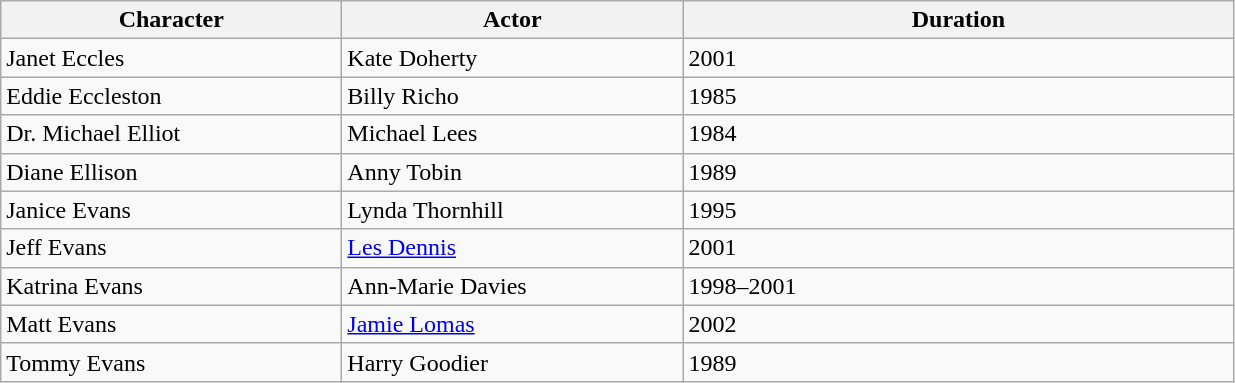<table class="wikitable">
<tr>
<th style="width:220px;">Character</th>
<th style="width:220px;">Actor</th>
<th style="width:360px;">Duration</th>
</tr>
<tr>
<td>Janet Eccles</td>
<td>Kate Doherty</td>
<td>2001</td>
</tr>
<tr>
<td>Eddie Eccleston</td>
<td>Billy Richo</td>
<td>1985</td>
</tr>
<tr>
<td>Dr. Michael Elliot</td>
<td>Michael Lees</td>
<td>1984</td>
</tr>
<tr>
<td>Diane Ellison</td>
<td>Anny Tobin</td>
<td>1989</td>
</tr>
<tr>
<td>Janice Evans</td>
<td>Lynda Thornhill</td>
<td>1995</td>
</tr>
<tr>
<td>Jeff Evans</td>
<td><a href='#'>Les Dennis</a></td>
<td>2001</td>
</tr>
<tr>
<td>Katrina Evans</td>
<td>Ann-Marie Davies</td>
<td>1998–2001</td>
</tr>
<tr>
<td>Matt Evans</td>
<td><a href='#'>Jamie Lomas</a></td>
<td>2002</td>
</tr>
<tr>
<td>Tommy Evans</td>
<td>Harry Goodier</td>
<td>1989</td>
</tr>
</table>
